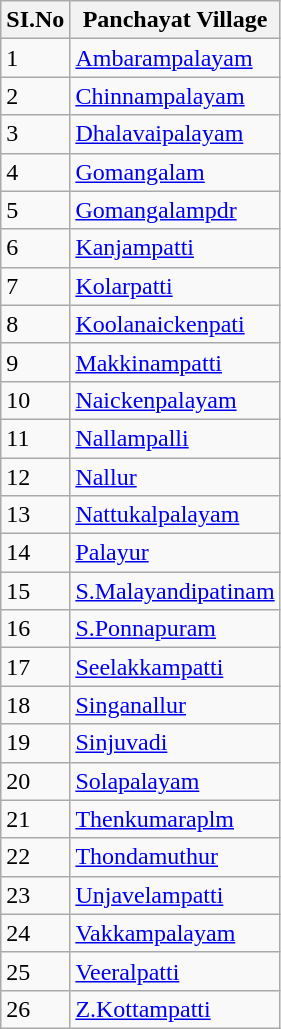<table class="wikitable sortable">
<tr>
<th>SI.No</th>
<th>Panchayat Village</th>
</tr>
<tr>
<td>1</td>
<td><a href='#'>Ambarampalayam</a></td>
</tr>
<tr>
<td>2</td>
<td><a href='#'>Chinnampalayam</a></td>
</tr>
<tr>
<td>3</td>
<td><a href='#'>Dhalavaipalayam</a></td>
</tr>
<tr>
<td>4</td>
<td><a href='#'>Gomangalam</a></td>
</tr>
<tr>
<td>5</td>
<td><a href='#'>Gomangalampdr</a></td>
</tr>
<tr>
<td>6</td>
<td><a href='#'>Kanjampatti</a></td>
</tr>
<tr>
<td>7</td>
<td><a href='#'>Kolarpatti</a></td>
</tr>
<tr>
<td>8</td>
<td><a href='#'>Koolanaickenpati</a></td>
</tr>
<tr>
<td>9</td>
<td><a href='#'>Makkinampatti</a></td>
</tr>
<tr>
<td>10</td>
<td><a href='#'>Naickenpalayam</a></td>
</tr>
<tr>
<td>11</td>
<td><a href='#'>Nallampalli</a></td>
</tr>
<tr>
<td>12</td>
<td><a href='#'>Nallur</a></td>
</tr>
<tr>
<td>13</td>
<td><a href='#'>Nattukalpalayam</a></td>
</tr>
<tr>
<td>14</td>
<td><a href='#'>Palayur</a></td>
</tr>
<tr>
<td>15</td>
<td><a href='#'>S.Malayandipatinam</a></td>
</tr>
<tr>
<td>16</td>
<td><a href='#'>S.Ponnapuram</a></td>
</tr>
<tr>
<td>17</td>
<td><a href='#'>Seelakkampatti</a></td>
</tr>
<tr>
<td>18</td>
<td><a href='#'>Singanallur</a></td>
</tr>
<tr>
<td>19</td>
<td><a href='#'>Sinjuvadi</a></td>
</tr>
<tr>
<td>20</td>
<td><a href='#'>Solapalayam</a></td>
</tr>
<tr>
<td>21</td>
<td><a href='#'>Thenkumaraplm</a></td>
</tr>
<tr>
<td>22</td>
<td><a href='#'>Thondamuthur</a></td>
</tr>
<tr>
<td>23</td>
<td><a href='#'>Unjavelampatti</a></td>
</tr>
<tr>
<td>24</td>
<td><a href='#'>Vakkampalayam</a></td>
</tr>
<tr>
<td>25</td>
<td><a href='#'>Veeralpatti</a></td>
</tr>
<tr>
<td>26</td>
<td><a href='#'>Z.Kottampatti</a></td>
</tr>
</table>
